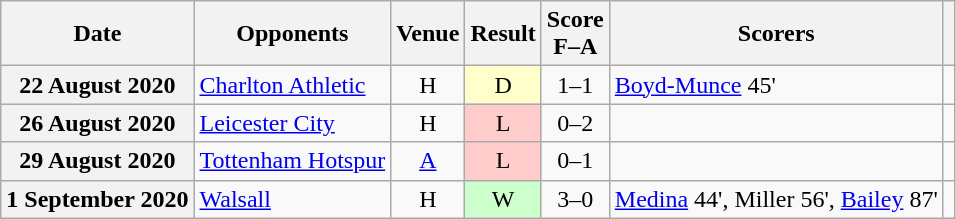<table class="wikitable sortable plainrowheaders" style=text-align:center>
<tr>
<th scope=col>Date</th>
<th scope=col>Opponents</th>
<th scope=col>Venue</th>
<th scope=col>Result</th>
<th scope=col>Score<br>F–A</th>
<th scope=col class=unsortable>Scorers</th>
<th scope=col class=unsortable></th>
</tr>
<tr>
<th scope=row>22 August 2020</th>
<td style=text-align:left><a href='#'>Charlton Athletic</a></td>
<td>H</td>
<td style=background:#ffc>D</td>
<td>1–1</td>
<td style=text-align:left><a href='#'>Boyd-Munce</a> 45'</td>
<td></td>
</tr>
<tr>
<th scope=row>26 August 2020</th>
<td style=text-align:left><a href='#'>Leicester City</a></td>
<td>H</td>
<td style=background:#fcc>L</td>
<td>0–2</td>
<td></td>
<td></td>
</tr>
<tr>
<th scope=row>29 August 2020</th>
<td style=text-align:left><a href='#'>Tottenham Hotspur</a></td>
<td><a href='#'>A</a></td>
<td style=background:#fcc>L</td>
<td>0–1</td>
<td></td>
<td></td>
</tr>
<tr>
<th scope=row>1 September 2020</th>
<td style=text-align:left><a href='#'>Walsall</a></td>
<td>H</td>
<td style=background:#cfc>W</td>
<td>3–0</td>
<td style=text-align:left><a href='#'>Medina</a> 44', Miller 56', <a href='#'>Bailey</a> 87'</td>
<td></td>
</tr>
</table>
